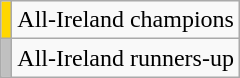<table class="wikitable" style="text-align:center;">
<tr>
<td style="background-color:#FFD700"></td>
<td>All-Ireland champions</td>
</tr>
<tr>
<td style="background-color:#C0C0C0"></td>
<td>All-Ireland runners-up</td>
</tr>
</table>
